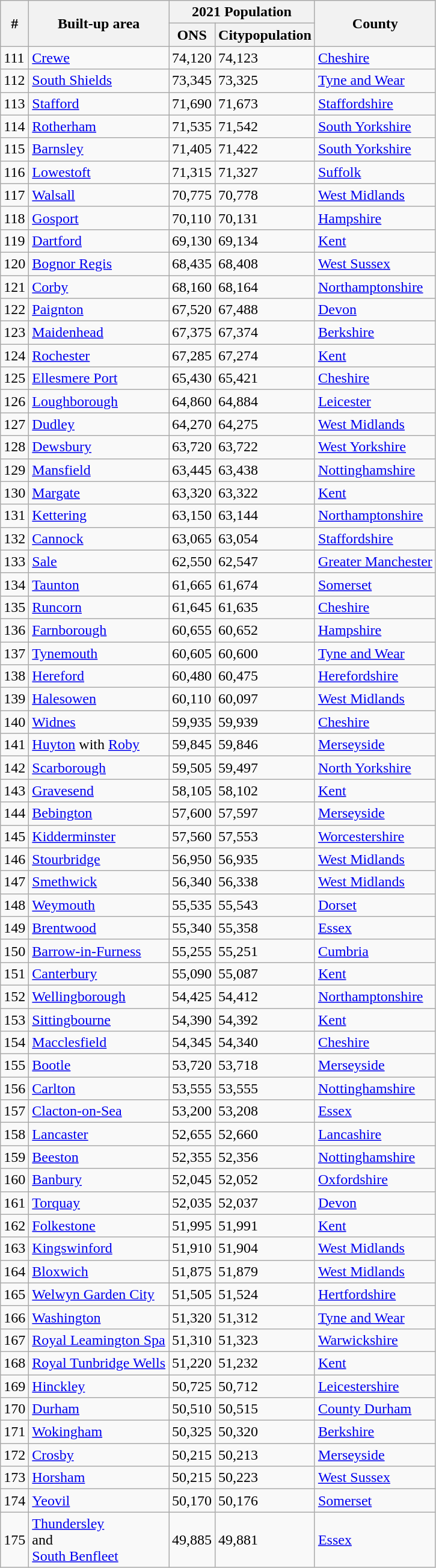<table class="wikitable sortable">
<tr>
<th rowspan=2>#</th>
<th rowspan=2>Built-up area</th>
<th colspan=2>2021 Population</th>
<th rowspan=2>County</th>
</tr>
<tr>
<th>ONS</th>
<th>Citypopulation</th>
</tr>
<tr>
<td>111</td>
<td><a href='#'>Crewe</a></td>
<td>74,120</td>
<td>74,123</td>
<td><a href='#'>Cheshire</a></td>
</tr>
<tr>
<td>112</td>
<td><a href='#'>South Shields</a></td>
<td>73,345</td>
<td>73,325</td>
<td><a href='#'>Tyne and Wear</a></td>
</tr>
<tr>
<td>113</td>
<td><a href='#'>Stafford</a></td>
<td>71,690</td>
<td>71,673</td>
<td><a href='#'>Staffordshire</a></td>
</tr>
<tr>
<td>114</td>
<td><a href='#'>Rotherham</a></td>
<td>71,535</td>
<td>71,542</td>
<td><a href='#'>South Yorkshire</a></td>
</tr>
<tr>
<td>115</td>
<td><a href='#'>Barnsley</a></td>
<td>71,405</td>
<td>71,422</td>
<td><a href='#'>South Yorkshire</a></td>
</tr>
<tr>
<td>116</td>
<td><a href='#'>Lowestoft</a></td>
<td>71,315</td>
<td>71,327</td>
<td><a href='#'>Suffolk</a></td>
</tr>
<tr>
<td>117</td>
<td><a href='#'>Walsall</a></td>
<td>70,775</td>
<td>70,778</td>
<td><a href='#'>West Midlands</a></td>
</tr>
<tr>
<td>118</td>
<td><a href='#'>Gosport</a></td>
<td>70,110</td>
<td>70,131</td>
<td><a href='#'>Hampshire</a></td>
</tr>
<tr>
<td>119</td>
<td><a href='#'>Dartford</a></td>
<td>69,130</td>
<td>69,134</td>
<td><a href='#'>Kent</a></td>
</tr>
<tr>
<td>120</td>
<td><a href='#'>Bognor Regis</a></td>
<td>68,435</td>
<td>68,408</td>
<td><a href='#'>West Sussex</a></td>
</tr>
<tr>
<td>121</td>
<td><a href='#'>Corby</a></td>
<td>68,160</td>
<td>68,164</td>
<td><a href='#'>Northamptonshire</a></td>
</tr>
<tr>
<td>122</td>
<td><a href='#'>Paignton</a></td>
<td>67,520</td>
<td>67,488</td>
<td><a href='#'>Devon</a></td>
</tr>
<tr>
<td>123</td>
<td><a href='#'>Maidenhead</a></td>
<td>67,375</td>
<td>67,374</td>
<td><a href='#'>Berkshire</a></td>
</tr>
<tr>
<td>124</td>
<td><a href='#'>Rochester</a></td>
<td>67,285</td>
<td>67,274</td>
<td><a href='#'>Kent</a></td>
</tr>
<tr>
<td>125</td>
<td><a href='#'>Ellesmere Port</a></td>
<td>65,430</td>
<td>65,421</td>
<td><a href='#'>Cheshire</a></td>
</tr>
<tr>
<td>126</td>
<td><a href='#'>Loughborough</a></td>
<td>64,860</td>
<td>64,884</td>
<td><a href='#'>Leicester</a></td>
</tr>
<tr>
<td>127</td>
<td><a href='#'>Dudley</a></td>
<td>64,270</td>
<td>64,275</td>
<td><a href='#'>West Midlands</a></td>
</tr>
<tr>
<td>128</td>
<td><a href='#'>Dewsbury</a></td>
<td>63,720</td>
<td>63,722</td>
<td><a href='#'>West Yorkshire</a></td>
</tr>
<tr>
<td>129</td>
<td><a href='#'>Mansfield</a></td>
<td>63,445</td>
<td>63,438</td>
<td><a href='#'>Nottinghamshire</a></td>
</tr>
<tr>
<td>130</td>
<td><a href='#'>Margate</a></td>
<td>63,320</td>
<td>63,322</td>
<td><a href='#'>Kent</a></td>
</tr>
<tr>
<td>131</td>
<td><a href='#'>Kettering</a></td>
<td>63,150</td>
<td>63,144</td>
<td><a href='#'>Northamptonshire</a></td>
</tr>
<tr>
<td>132</td>
<td><a href='#'>Cannock</a></td>
<td>63,065</td>
<td>63,054</td>
<td><a href='#'>Staffordshire</a></td>
</tr>
<tr>
<td>133</td>
<td><a href='#'>Sale</a></td>
<td>62,550</td>
<td>62,547</td>
<td><a href='#'>Greater Manchester</a></td>
</tr>
<tr>
<td>134</td>
<td><a href='#'>Taunton</a></td>
<td>61,665</td>
<td>61,674</td>
<td><a href='#'>Somerset</a></td>
</tr>
<tr>
<td>135</td>
<td><a href='#'>Runcorn</a></td>
<td>61,645</td>
<td>61,635</td>
<td><a href='#'>Cheshire</a></td>
</tr>
<tr>
<td>136</td>
<td><a href='#'>Farnborough</a></td>
<td>60,655</td>
<td>60,652</td>
<td><a href='#'>Hampshire</a></td>
</tr>
<tr>
<td>137</td>
<td><a href='#'>Tynemouth</a></td>
<td>60,605</td>
<td>60,600</td>
<td><a href='#'>Tyne and Wear</a></td>
</tr>
<tr>
<td>138</td>
<td><a href='#'>Hereford</a></td>
<td>60,480</td>
<td>60,475</td>
<td><a href='#'>Herefordshire</a></td>
</tr>
<tr>
<td>139</td>
<td><a href='#'>Halesowen</a></td>
<td>60,110</td>
<td>60,097</td>
<td><a href='#'>West Midlands</a></td>
</tr>
<tr>
<td>140</td>
<td><a href='#'>Widnes</a></td>
<td>59,935</td>
<td>59,939</td>
<td><a href='#'>Cheshire</a></td>
</tr>
<tr>
<td>141</td>
<td><a href='#'>Huyton</a> with <a href='#'>Roby</a></td>
<td>59,845</td>
<td>59,846</td>
<td><a href='#'>Merseyside</a></td>
</tr>
<tr>
<td>142</td>
<td><a href='#'>Scarborough</a></td>
<td>59,505</td>
<td>59,497</td>
<td><a href='#'>North Yorkshire</a></td>
</tr>
<tr>
<td>143</td>
<td><a href='#'>Gravesend</a></td>
<td>58,105</td>
<td>58,102</td>
<td><a href='#'>Kent</a></td>
</tr>
<tr>
<td>144</td>
<td><a href='#'>Bebington</a></td>
<td>57,600</td>
<td>57,597</td>
<td><a href='#'>Merseyside</a></td>
</tr>
<tr>
<td>145</td>
<td><a href='#'>Kidderminster</a></td>
<td>57,560</td>
<td>57,553</td>
<td><a href='#'>Worcestershire</a></td>
</tr>
<tr>
<td>146</td>
<td><a href='#'>Stourbridge</a></td>
<td>56,950</td>
<td>56,935</td>
<td><a href='#'>West Midlands</a></td>
</tr>
<tr>
<td>147</td>
<td><a href='#'>Smethwick</a></td>
<td>56,340</td>
<td>56,338</td>
<td><a href='#'>West Midlands</a></td>
</tr>
<tr>
<td>148</td>
<td><a href='#'>Weymouth</a></td>
<td>55,535</td>
<td>55,543</td>
<td><a href='#'>Dorset</a></td>
</tr>
<tr>
<td>149</td>
<td><a href='#'>Brentwood</a></td>
<td>55,340</td>
<td>55,358</td>
<td><a href='#'>Essex</a></td>
</tr>
<tr>
<td>150</td>
<td><a href='#'>Barrow-in-Furness</a></td>
<td>55,255</td>
<td>55,251</td>
<td><a href='#'>Cumbria</a></td>
</tr>
<tr>
<td>151</td>
<td><a href='#'>Canterbury</a></td>
<td>55,090</td>
<td>55,087</td>
<td><a href='#'>Kent</a></td>
</tr>
<tr>
<td>152</td>
<td><a href='#'>Wellingborough</a></td>
<td>54,425</td>
<td>54,412</td>
<td><a href='#'>Northamptonshire</a></td>
</tr>
<tr>
<td>153</td>
<td><a href='#'>Sittingbourne</a></td>
<td>54,390</td>
<td>54,392</td>
<td><a href='#'>Kent</a></td>
</tr>
<tr>
<td>154</td>
<td><a href='#'>Macclesfield</a></td>
<td>54,345</td>
<td>54,340</td>
<td><a href='#'>Cheshire</a></td>
</tr>
<tr>
<td>155</td>
<td><a href='#'>Bootle</a></td>
<td>53,720</td>
<td>53,718</td>
<td><a href='#'>Merseyside</a></td>
</tr>
<tr>
<td>156</td>
<td><a href='#'>Carlton</a></td>
<td>53,555</td>
<td>53,555</td>
<td><a href='#'>Nottinghamshire</a></td>
</tr>
<tr>
<td>157</td>
<td><a href='#'>Clacton-on-Sea</a></td>
<td>53,200</td>
<td>53,208</td>
<td><a href='#'>Essex</a></td>
</tr>
<tr>
<td>158</td>
<td><a href='#'>Lancaster</a></td>
<td>52,655</td>
<td>52,660</td>
<td><a href='#'>Lancashire</a></td>
</tr>
<tr>
<td>159</td>
<td><a href='#'>Beeston</a></td>
<td>52,355</td>
<td>52,356</td>
<td><a href='#'>Nottinghamshire</a></td>
</tr>
<tr>
<td>160</td>
<td><a href='#'>Banbury</a></td>
<td>52,045</td>
<td>52,052</td>
<td><a href='#'>Oxfordshire</a></td>
</tr>
<tr>
<td>161</td>
<td><a href='#'>Torquay</a></td>
<td>52,035</td>
<td>52,037</td>
<td><a href='#'>Devon</a></td>
</tr>
<tr>
<td>162</td>
<td><a href='#'>Folkestone</a></td>
<td>51,995</td>
<td>51,991</td>
<td><a href='#'>Kent</a></td>
</tr>
<tr>
<td>163</td>
<td><a href='#'>Kingswinford</a></td>
<td>51,910</td>
<td>51,904</td>
<td><a href='#'>West Midlands</a></td>
</tr>
<tr>
<td>164</td>
<td><a href='#'>Bloxwich</a></td>
<td>51,875</td>
<td>51,879</td>
<td><a href='#'>West Midlands</a></td>
</tr>
<tr>
<td>165</td>
<td><a href='#'>Welwyn Garden City</a></td>
<td>51,505</td>
<td>51,524</td>
<td><a href='#'>Hertfordshire</a></td>
</tr>
<tr>
<td>166</td>
<td><a href='#'>Washington</a></td>
<td>51,320</td>
<td>51,312</td>
<td><a href='#'>Tyne and Wear</a></td>
</tr>
<tr>
<td>167</td>
<td><a href='#'>Royal Leamington Spa</a></td>
<td>51,310</td>
<td>51,323</td>
<td><a href='#'>Warwickshire</a></td>
</tr>
<tr>
<td>168</td>
<td><a href='#'>Royal Tunbridge Wells</a></td>
<td>51,220</td>
<td>51,232</td>
<td><a href='#'>Kent</a></td>
</tr>
<tr>
<td>169</td>
<td><a href='#'>Hinckley</a></td>
<td>50,725</td>
<td>50,712</td>
<td><a href='#'>Leicestershire</a></td>
</tr>
<tr>
<td>170</td>
<td><a href='#'>Durham</a></td>
<td>50,510</td>
<td>50,515</td>
<td><a href='#'>County Durham</a></td>
</tr>
<tr>
<td>171</td>
<td><a href='#'>Wokingham</a></td>
<td>50,325</td>
<td>50,320</td>
<td><a href='#'>Berkshire</a></td>
</tr>
<tr>
<td>172</td>
<td><a href='#'>Crosby</a></td>
<td>50,215</td>
<td>50,213</td>
<td><a href='#'>Merseyside</a></td>
</tr>
<tr>
<td>173</td>
<td><a href='#'>Horsham</a></td>
<td>50,215</td>
<td>50,223</td>
<td><a href='#'>West Sussex</a></td>
</tr>
<tr>
<td>174</td>
<td><a href='#'>Yeovil</a></td>
<td>50,170</td>
<td>50,176</td>
<td><a href='#'>Somerset</a></td>
</tr>
<tr>
<td>175</td>
<td><a href='#'>Thundersley</a><br>and<br><a href='#'>South Benfleet</a></td>
<td>49,885</td>
<td>49,881</td>
<td><a href='#'>Essex</a></td>
</tr>
</table>
